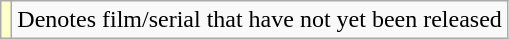<table class="wikitable">
<tr>
<td style="background:#ffc;"></td>
<td>Denotes film/serial that have not yet been released</td>
</tr>
</table>
